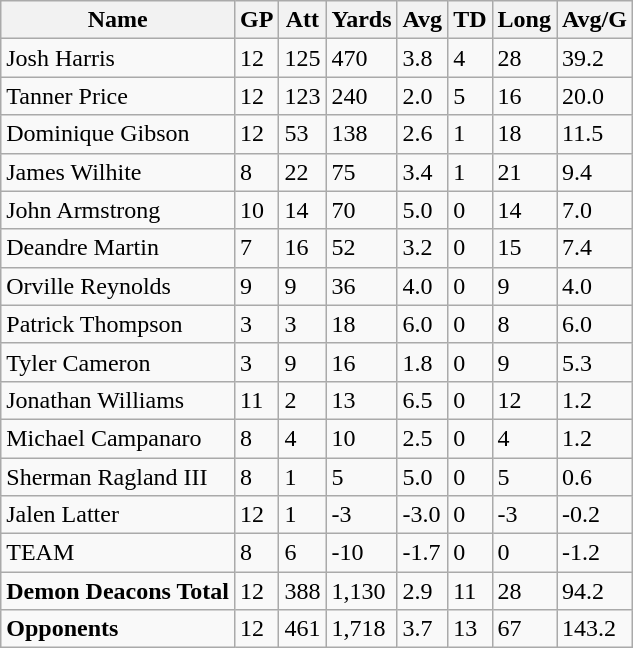<table class="wikitable" style="white-space:nowrap;">
<tr>
<th>Name</th>
<th>GP</th>
<th>Att</th>
<th>Yards</th>
<th>Avg</th>
<th>TD</th>
<th>Long</th>
<th>Avg/G</th>
</tr>
<tr>
<td>Josh Harris</td>
<td>12</td>
<td>125</td>
<td>470</td>
<td>3.8</td>
<td>4</td>
<td>28</td>
<td>39.2</td>
</tr>
<tr>
<td>Tanner Price</td>
<td>12</td>
<td>123</td>
<td>240</td>
<td>2.0</td>
<td>5</td>
<td>16</td>
<td>20.0</td>
</tr>
<tr>
<td>Dominique Gibson</td>
<td>12</td>
<td>53</td>
<td>138</td>
<td>2.6</td>
<td>1</td>
<td>18</td>
<td>11.5</td>
</tr>
<tr>
<td>James Wilhite</td>
<td>8</td>
<td>22</td>
<td>75</td>
<td>3.4</td>
<td>1</td>
<td>21</td>
<td>9.4</td>
</tr>
<tr>
<td>John Armstrong</td>
<td>10</td>
<td>14</td>
<td>70</td>
<td>5.0</td>
<td>0</td>
<td>14</td>
<td>7.0</td>
</tr>
<tr>
<td>Deandre Martin</td>
<td>7</td>
<td>16</td>
<td>52</td>
<td>3.2</td>
<td>0</td>
<td>15</td>
<td>7.4</td>
</tr>
<tr>
<td>Orville Reynolds</td>
<td>9</td>
<td>9</td>
<td>36</td>
<td>4.0</td>
<td>0</td>
<td>9</td>
<td>4.0</td>
</tr>
<tr>
<td>Patrick Thompson</td>
<td>3</td>
<td>3</td>
<td>18</td>
<td>6.0</td>
<td>0</td>
<td>8</td>
<td>6.0</td>
</tr>
<tr>
<td>Tyler Cameron</td>
<td>3</td>
<td>9</td>
<td>16</td>
<td>1.8</td>
<td>0</td>
<td>9</td>
<td>5.3</td>
</tr>
<tr>
<td>Jonathan Williams</td>
<td>11</td>
<td>2</td>
<td>13</td>
<td>6.5</td>
<td>0</td>
<td>12</td>
<td>1.2</td>
</tr>
<tr>
<td>Michael Campanaro</td>
<td>8</td>
<td>4</td>
<td>10</td>
<td>2.5</td>
<td>0</td>
<td>4</td>
<td>1.2</td>
</tr>
<tr>
<td>Sherman Ragland III</td>
<td>8</td>
<td>1</td>
<td>5</td>
<td>5.0</td>
<td>0</td>
<td>5</td>
<td>0.6</td>
</tr>
<tr>
<td>Jalen Latter</td>
<td>12</td>
<td>1</td>
<td>-3</td>
<td>-3.0</td>
<td>0</td>
<td>-3</td>
<td>-0.2</td>
</tr>
<tr>
<td>TEAM</td>
<td>8</td>
<td>6</td>
<td>-10</td>
<td>-1.7</td>
<td>0</td>
<td>0</td>
<td>-1.2</td>
</tr>
<tr>
<td><strong>Demon Deacons Total</strong></td>
<td>12</td>
<td>388</td>
<td>1,130</td>
<td>2.9</td>
<td>11</td>
<td>28</td>
<td>94.2</td>
</tr>
<tr>
<td><strong>Opponents</strong></td>
<td>12</td>
<td>461</td>
<td>1,718</td>
<td>3.7</td>
<td>13</td>
<td>67</td>
<td>143.2</td>
</tr>
</table>
